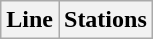<table class="wikitable">
<tr>
<th>Line</th>
<th>Stations<br>
</th>
</tr>
</table>
